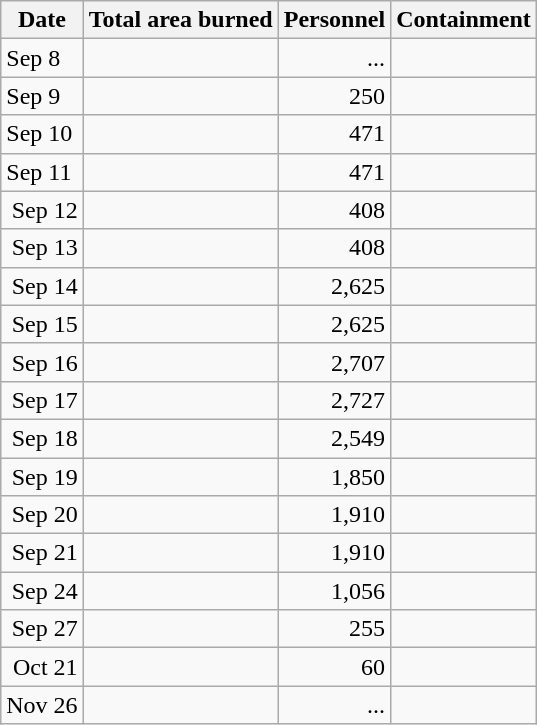<table class="wikitable" style="text-align: right;">
<tr>
<th>Date</th>
<th>Total area burned</th>
<th>Personnel</th>
<th>Containment</th>
</tr>
<tr>
<td style="text-align: left;">Sep 8</td>
<td></td>
<td>...</td>
<td style="text-align: left;"></td>
</tr>
<tr>
<td style="text-align: left;">Sep 9</td>
<td></td>
<td>250</td>
<td style="text-align: left;"></td>
</tr>
<tr>
<td style="text-align: left;">Sep 10</td>
<td></td>
<td>471</td>
<td style="text-align: left;"></td>
</tr>
<tr>
<td style="text-align: left;">Sep 11</td>
<td></td>
<td>471</td>
<td style="text-align: left;"></td>
</tr>
<tr>
<td>Sep 12</td>
<td></td>
<td>408</td>
<td style="text-align: left;"></td>
</tr>
<tr>
<td>Sep 13</td>
<td></td>
<td>408</td>
<td style="text-align: left;"></td>
</tr>
<tr>
<td>Sep 14</td>
<td></td>
<td>2,625</td>
<td style="text-align: left;"></td>
</tr>
<tr>
<td>Sep 15</td>
<td></td>
<td>2,625</td>
<td style="text-align: left;"></td>
</tr>
<tr>
<td>Sep 16</td>
<td></td>
<td>2,707</td>
<td style="text-align: left;"></td>
</tr>
<tr>
<td>Sep 17</td>
<td></td>
<td>2,727</td>
<td style="text-align: left;"></td>
</tr>
<tr>
<td>Sep 18</td>
<td></td>
<td>2,549</td>
<td style="text-align: left;"></td>
</tr>
<tr>
<td>Sep 19</td>
<td></td>
<td>1,850</td>
<td style="text-align: left;"></td>
</tr>
<tr>
<td>Sep 20</td>
<td></td>
<td>1,910</td>
<td style="text-align: left;"></td>
</tr>
<tr>
<td>Sep 21</td>
<td></td>
<td>1,910</td>
<td style="text-align: left;"></td>
</tr>
<tr>
<td>Sep 24</td>
<td></td>
<td>1,056</td>
<td style="text-align: left;"></td>
</tr>
<tr>
<td>Sep 27</td>
<td></td>
<td>255</td>
<td style="text-align: left;"></td>
</tr>
<tr>
<td>Oct 21</td>
<td></td>
<td>60</td>
<td style="text-align: left;"></td>
</tr>
<tr>
<td>Nov 26</td>
<td></td>
<td>...</td>
<td style="text-align: left;"></td>
</tr>
</table>
